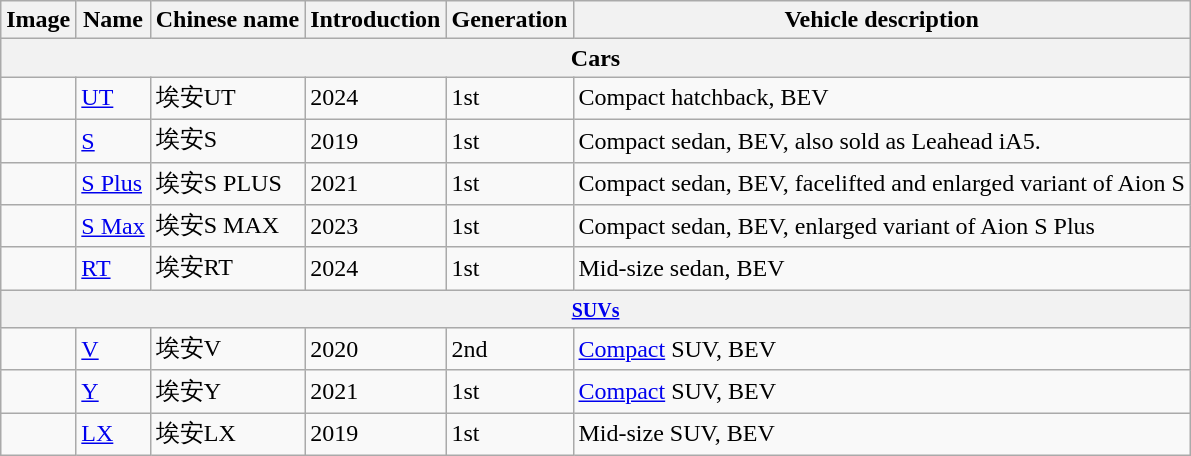<table class="wikitable">
<tr>
<th>Image</th>
<th>Name</th>
<th>Chinese name</th>
<th>Introduction</th>
<th>Generation</th>
<th>Vehicle description</th>
</tr>
<tr>
<th colspan="6">Cars</th>
</tr>
<tr>
<td></td>
<td><a href='#'>UT</a></td>
<td>埃安UT</td>
<td>2024</td>
<td>1st</td>
<td>Compact hatchback, BEV</td>
</tr>
<tr>
<td></td>
<td><a href='#'>S</a></td>
<td>埃安S</td>
<td>2019</td>
<td>1st</td>
<td>Compact sedan, BEV, also sold as Leahead iA5.</td>
</tr>
<tr>
<td></td>
<td><a href='#'>S Plus</a></td>
<td>埃安S PLUS</td>
<td>2021</td>
<td>1st</td>
<td>Compact sedan, BEV, facelifted and enlarged variant of Aion S</td>
</tr>
<tr>
<td></td>
<td><a href='#'>S Max</a></td>
<td>埃安S MAX</td>
<td>2023</td>
<td>1st</td>
<td>Compact sedan, BEV, enlarged variant of Aion S Plus</td>
</tr>
<tr>
<td></td>
<td><a href='#'>RT</a></td>
<td>埃安RT</td>
<td>2024</td>
<td>1st</td>
<td>Mid-size sedan, BEV</td>
</tr>
<tr>
<th colspan="6"><a href='#'><small>SUVs</small></a></th>
</tr>
<tr>
<td></td>
<td><a href='#'>V</a></td>
<td>埃安V</td>
<td>2020</td>
<td>2nd</td>
<td><a href='#'>Compact</a> SUV, BEV</td>
</tr>
<tr>
<td></td>
<td><a href='#'>Y</a></td>
<td>埃安Y</td>
<td>2021</td>
<td>1st</td>
<td><a href='#'>Compact</a> SUV, BEV</td>
</tr>
<tr>
<td></td>
<td><a href='#'>LX</a></td>
<td>埃安LX</td>
<td>2019</td>
<td>1st</td>
<td [Mid-size SUV>Mid-size SUV, BEV</td>
</tr>
</table>
